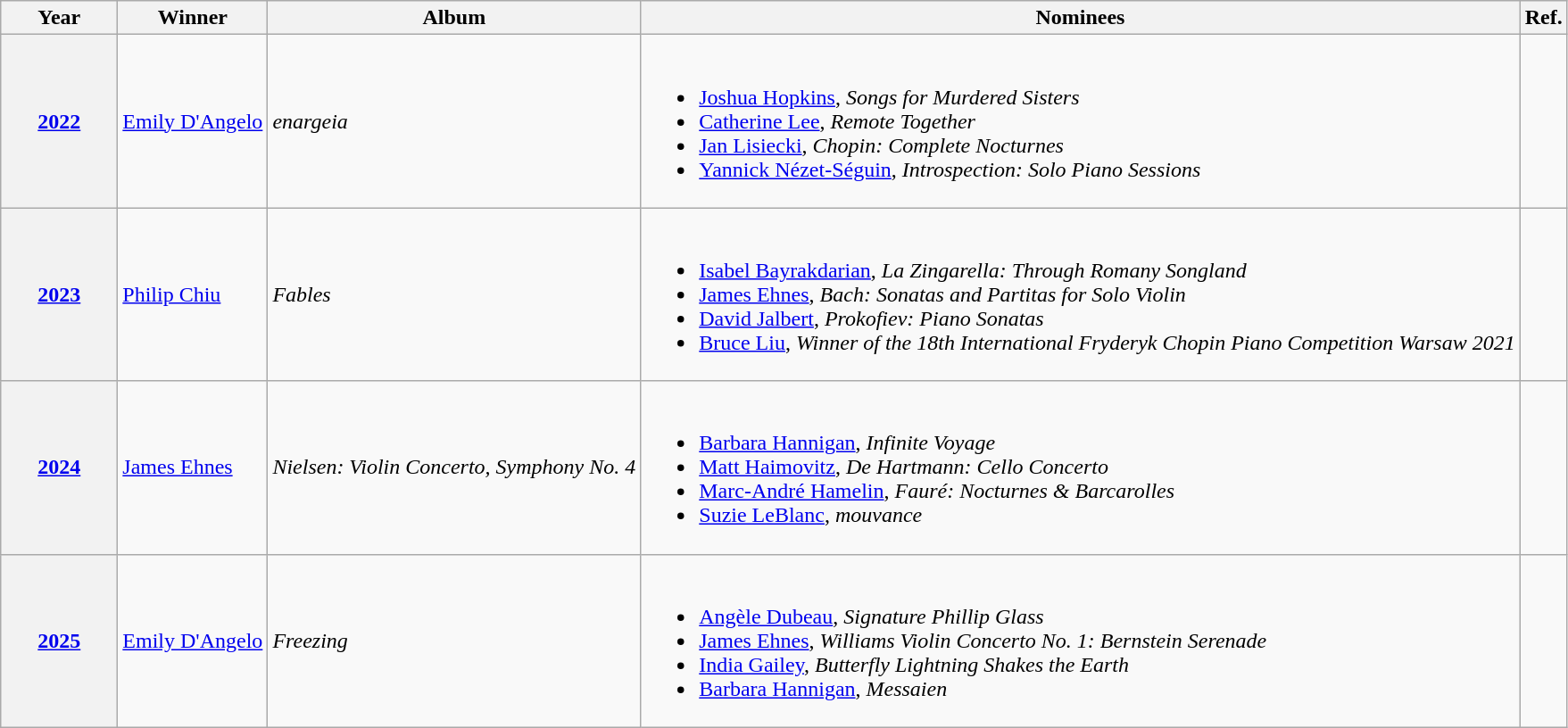<table class="wikitable sortable">
<tr>
<th scope="col" style="width:5em;">Year</th>
<th scope="col">Winner</th>
<th scope="col">Album</th>
<th scope="col" class="unsortable">Nominees</th>
<th scope="col" class="unsortable">Ref.</th>
</tr>
<tr>
<th style="text-align:center;" scope="row"><a href='#'>2022</a></th>
<td><a href='#'>Emily D'Angelo</a></td>
<td><em>enargeia</em></td>
<td><br><ul><li><a href='#'>Joshua Hopkins</a>, <em>Songs for Murdered Sisters</em></li><li><a href='#'>Catherine Lee</a>, <em>Remote Together</em></li><li><a href='#'>Jan Lisiecki</a>, <em>Chopin: Complete Nocturnes</em></li><li><a href='#'>Yannick Nézet-Séguin</a>, <em>Introspection: Solo Piano Sessions</em></li></ul></td>
<td align="center"></td>
</tr>
<tr>
<th style="text-align:center;" scope="row"><a href='#'>2023</a></th>
<td><a href='#'>Philip Chiu</a></td>
<td><em>Fables</em></td>
<td><br><ul><li><a href='#'>Isabel Bayrakdarian</a>, <em>La Zingarella: Through Romany Songland</em></li><li><a href='#'>James Ehnes</a>, <em>Bach: Sonatas and Partitas for Solo Violin</em></li><li><a href='#'>David Jalbert</a>, <em>Prokofiev: Piano Sonatas</em></li><li><a href='#'>Bruce Liu</a>, <em>Winner of the 18th International Fryderyk Chopin Piano Competition Warsaw 2021</em></li></ul></td>
<td align="center"></td>
</tr>
<tr>
<th scope="row"><a href='#'>2024</a></th>
<td><a href='#'>James Ehnes</a></td>
<td><em>Nielsen: Violin Concerto, Symphony No. 4</em></td>
<td><br><ul><li><a href='#'>Barbara Hannigan</a>, <em>Infinite Voyage</em></li><li><a href='#'>Matt Haimovitz</a>, <em>De Hartmann: Cello Concerto</em></li><li><a href='#'>Marc-André Hamelin</a>, <em>Fauré: Nocturnes & Barcarolles</em></li><li><a href='#'>Suzie LeBlanc</a>, <em>mouvance</em></li></ul></td>
<td align="center"></td>
</tr>
<tr>
<th scope="row"><a href='#'>2025</a></th>
<td><a href='#'>Emily D'Angelo</a></td>
<td><em>Freezing</em></td>
<td><br><ul><li><a href='#'>Angèle Dubeau</a>, <em>Signature Phillip Glass</em></li><li><a href='#'>James Ehnes</a>, <em>Williams Violin Concerto No. 1: Bernstein Serenade</em></li><li><a href='#'>India Gailey</a>, <em>Butterfly Lightning Shakes the Earth</em></li><li><a href='#'>Barbara Hannigan</a>, <em>Messaien</em></li></ul></td>
<td align="center"></td>
</tr>
</table>
